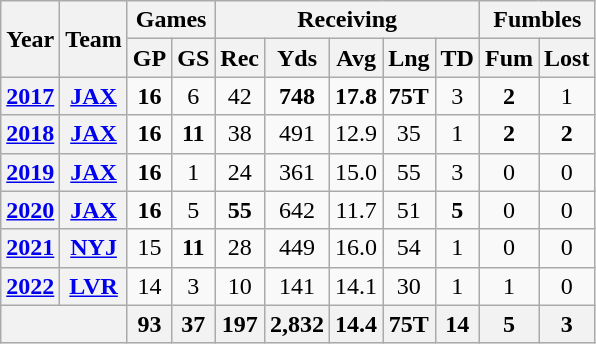<table class=wikitable style="text-align:center;">
<tr>
<th rowspan="2">Year</th>
<th rowspan="2">Team</th>
<th colspan="2">Games</th>
<th colspan="5">Receiving</th>
<th colspan="2">Fumbles</th>
</tr>
<tr>
<th>GP</th>
<th>GS</th>
<th>Rec</th>
<th>Yds</th>
<th>Avg</th>
<th>Lng</th>
<th>TD</th>
<th>Fum</th>
<th>Lost</th>
</tr>
<tr>
<th><a href='#'>2017</a></th>
<th><a href='#'>JAX</a></th>
<td><strong>16</strong></td>
<td>6</td>
<td>42</td>
<td><strong>748</strong></td>
<td><strong>17.8</strong></td>
<td><strong>75T</strong></td>
<td>3</td>
<td><strong>2</strong></td>
<td>1</td>
</tr>
<tr>
<th><a href='#'>2018</a></th>
<th><a href='#'>JAX</a></th>
<td><strong>16</strong></td>
<td><strong>11</strong></td>
<td>38</td>
<td>491</td>
<td>12.9</td>
<td>35</td>
<td>1</td>
<td><strong>2</strong></td>
<td><strong>2</strong></td>
</tr>
<tr>
<th><a href='#'>2019</a></th>
<th><a href='#'>JAX</a></th>
<td><strong>16</strong></td>
<td>1</td>
<td>24</td>
<td>361</td>
<td>15.0</td>
<td>55</td>
<td>3</td>
<td>0</td>
<td>0</td>
</tr>
<tr>
<th><a href='#'>2020</a></th>
<th><a href='#'>JAX</a></th>
<td><strong>16</strong></td>
<td>5</td>
<td><strong>55</strong></td>
<td>642</td>
<td>11.7</td>
<td>51</td>
<td><strong>5</strong></td>
<td>0</td>
<td>0</td>
</tr>
<tr>
<th><a href='#'>2021</a></th>
<th><a href='#'>NYJ</a></th>
<td>15</td>
<td><strong>11</strong></td>
<td>28</td>
<td>449</td>
<td>16.0</td>
<td>54</td>
<td>1</td>
<td>0</td>
<td>0</td>
</tr>
<tr>
<th><a href='#'>2022</a></th>
<th><a href='#'>LVR</a></th>
<td>14</td>
<td>3</td>
<td>10</td>
<td>141</td>
<td>14.1</td>
<td>30</td>
<td>1</td>
<td>1</td>
<td>0</td>
</tr>
<tr>
<th colspan="2"></th>
<th>93</th>
<th>37</th>
<th>197</th>
<th>2,832</th>
<th>14.4</th>
<th>75T</th>
<th>14</th>
<th>5</th>
<th>3</th>
</tr>
</table>
